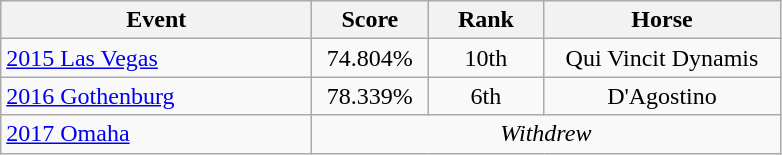<table class="wikitable" style="text-align: center;">
<tr ">
<th style="width:200px;">Event</th>
<th style="width:70px;">Score</th>
<th style="width:70px;">Rank</th>
<th style="width:150px;">Horse</th>
</tr>
<tr>
<td align=left> <a href='#'>2015 Las Vegas</a></td>
<td>74.804%</td>
<td>10th</td>
<td>Qui Vincit Dynamis</td>
</tr>
<tr>
<td align=left> <a href='#'>2016 Gothenburg</a></td>
<td>78.339%</td>
<td>6th</td>
<td>D'Agostino</td>
</tr>
<tr>
<td align=left> <a href='#'>2017 Omaha</a></td>
<td colspan=3><em>Withdrew</em></td>
</tr>
</table>
